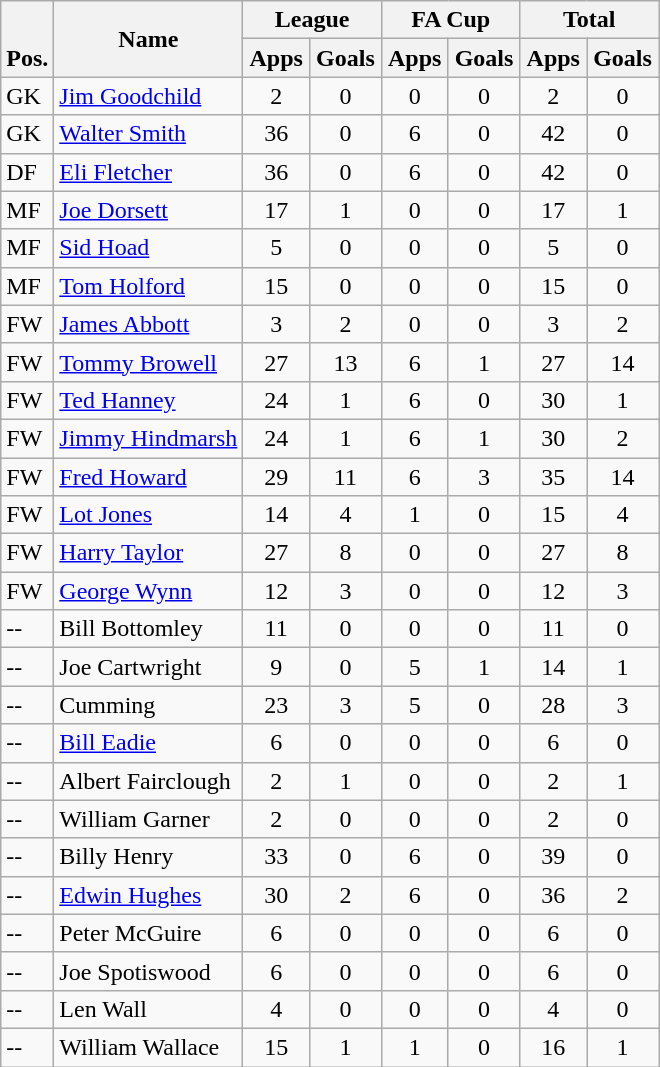<table class="wikitable" style="text-align:center">
<tr>
<th rowspan="2" valign="bottom">Pos.</th>
<th rowspan="2">Name</th>
<th colspan="2" width="85">League</th>
<th colspan="2" width="85">FA Cup</th>
<th colspan="2" width="85">Total</th>
</tr>
<tr>
<th>Apps</th>
<th>Goals</th>
<th>Apps</th>
<th>Goals</th>
<th>Apps</th>
<th>Goals</th>
</tr>
<tr>
<td align="left">GK</td>
<td align="left"> <a href='#'>Jim Goodchild</a></td>
<td>2</td>
<td>0</td>
<td>0</td>
<td>0</td>
<td>2</td>
<td>0</td>
</tr>
<tr>
<td align="left">GK</td>
<td align="left"> <a href='#'>Walter Smith</a></td>
<td>36</td>
<td>0</td>
<td>6</td>
<td>0</td>
<td>42</td>
<td>0</td>
</tr>
<tr>
<td align="left">DF</td>
<td align="left"> <a href='#'>Eli Fletcher</a></td>
<td>36</td>
<td>0</td>
<td>6</td>
<td>0</td>
<td>42</td>
<td>0</td>
</tr>
<tr>
<td align="left">MF</td>
<td align="left"> <a href='#'>Joe Dorsett</a></td>
<td>17</td>
<td>1</td>
<td>0</td>
<td>0</td>
<td>17</td>
<td>1</td>
</tr>
<tr>
<td align="left">MF</td>
<td align="left"> <a href='#'>Sid Hoad</a></td>
<td>5</td>
<td>0</td>
<td>0</td>
<td>0</td>
<td>5</td>
<td>0</td>
</tr>
<tr>
<td align="left">MF</td>
<td align="left"> <a href='#'>Tom Holford</a></td>
<td>15</td>
<td>0</td>
<td>0</td>
<td>0</td>
<td>15</td>
<td>0</td>
</tr>
<tr>
<td align="left">FW</td>
<td align="left"> <a href='#'>James Abbott</a></td>
<td>3</td>
<td>2</td>
<td>0</td>
<td>0</td>
<td>3</td>
<td>2</td>
</tr>
<tr>
<td align="left">FW</td>
<td align="left"> <a href='#'>Tommy Browell</a></td>
<td>27</td>
<td>13</td>
<td>6</td>
<td>1</td>
<td>27</td>
<td>14</td>
</tr>
<tr>
<td align="left">FW</td>
<td align="left"> <a href='#'>Ted Hanney</a></td>
<td>24</td>
<td>1</td>
<td>6</td>
<td>0</td>
<td>30</td>
<td>1</td>
</tr>
<tr>
<td align="left">FW</td>
<td align="left"> <a href='#'>Jimmy Hindmarsh</a></td>
<td>24</td>
<td>1</td>
<td>6</td>
<td>1</td>
<td>30</td>
<td>2</td>
</tr>
<tr>
<td align="left">FW</td>
<td align="left"> <a href='#'>Fred Howard</a></td>
<td>29</td>
<td>11</td>
<td>6</td>
<td>3</td>
<td>35</td>
<td>14</td>
</tr>
<tr>
<td align="left">FW</td>
<td align="left"> <a href='#'>Lot Jones</a></td>
<td>14</td>
<td>4</td>
<td>1</td>
<td>0</td>
<td>15</td>
<td>4</td>
</tr>
<tr>
<td align="left">FW</td>
<td align="left"> <a href='#'>Harry Taylor</a></td>
<td>27</td>
<td>8</td>
<td>0</td>
<td>0</td>
<td>27</td>
<td>8</td>
</tr>
<tr>
<td align="left">FW</td>
<td align="left"> <a href='#'>George Wynn</a></td>
<td>12</td>
<td>3</td>
<td>0</td>
<td>0</td>
<td>12</td>
<td>3</td>
</tr>
<tr>
<td align="left">--</td>
<td align="left">Bill Bottomley</td>
<td>11</td>
<td>0</td>
<td>0</td>
<td>0</td>
<td>11</td>
<td>0</td>
</tr>
<tr>
<td align="left">--</td>
<td align="left">Joe Cartwright</td>
<td>9</td>
<td>0</td>
<td>5</td>
<td>1</td>
<td>14</td>
<td>1</td>
</tr>
<tr>
<td align="left">--</td>
<td align="left">Cumming</td>
<td>23</td>
<td>3</td>
<td>5</td>
<td>0</td>
<td>28</td>
<td>3</td>
</tr>
<tr>
<td align="left">--</td>
<td align="left"> <a href='#'>Bill Eadie</a></td>
<td>6</td>
<td>0</td>
<td>0</td>
<td>0</td>
<td>6</td>
<td>0</td>
</tr>
<tr>
<td align="left">--</td>
<td align="left">Albert Fairclough</td>
<td>2</td>
<td>1</td>
<td>0</td>
<td>0</td>
<td>2</td>
<td>1</td>
</tr>
<tr>
<td align="left">--</td>
<td align="left">William Garner</td>
<td>2</td>
<td>0</td>
<td>0</td>
<td>0</td>
<td>2</td>
<td>0</td>
</tr>
<tr>
<td align="left">--</td>
<td align="left">Billy Henry</td>
<td>33</td>
<td>0</td>
<td>6</td>
<td>0</td>
<td>39</td>
<td>0</td>
</tr>
<tr>
<td align="left">--</td>
<td align="left"> <a href='#'>Edwin Hughes</a></td>
<td>30</td>
<td>2</td>
<td>6</td>
<td>0</td>
<td>36</td>
<td>2</td>
</tr>
<tr>
<td align="left">--</td>
<td align="left">Peter McGuire</td>
<td>6</td>
<td>0</td>
<td>0</td>
<td>0</td>
<td>6</td>
<td>0</td>
</tr>
<tr>
<td align="left">--</td>
<td align="left">Joe Spotiswood</td>
<td>6</td>
<td>0</td>
<td>0</td>
<td>0</td>
<td>6</td>
<td>0</td>
</tr>
<tr>
<td align="left">--</td>
<td align="left">Len Wall</td>
<td>4</td>
<td>0</td>
<td>0</td>
<td>0</td>
<td>4</td>
<td>0</td>
</tr>
<tr>
<td align="left">--</td>
<td align="left">William Wallace</td>
<td>15</td>
<td>1</td>
<td>1</td>
<td>0</td>
<td>16</td>
<td>1</td>
</tr>
</table>
